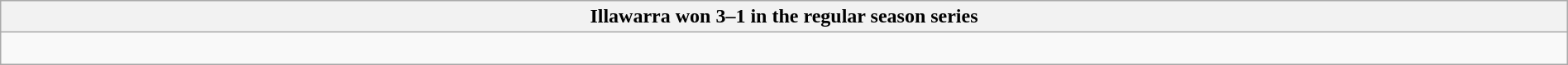<table class="wikitable collapsible collapsed" style="width:100%">
<tr>
<th>Illawarra won 3–1 in the regular season series</th>
</tr>
<tr>
<td><br>


</td>
</tr>
</table>
